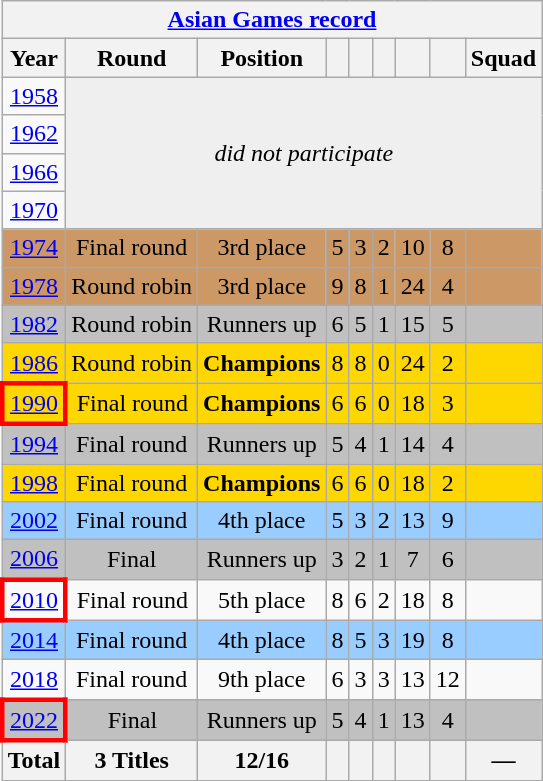<table class="wikitable" style="text-align:center">
<tr>
<th colspan=9><a href='#'>Asian Games record</a></th>
</tr>
<tr>
<th>Year</th>
<th>Round</th>
<th>Position</th>
<th></th>
<th></th>
<th></th>
<th></th>
<th></th>
<th>Squad</th>
</tr>
<tr>
<td> <a href='#'>1958</a></td>
<td bgcolor=#efefef colspan=8 rowspan=4><em>did not participate</em></td>
</tr>
<tr>
<td> <a href='#'>1962</a></td>
</tr>
<tr>
<td> <a href='#'>1966</a></td>
</tr>
<tr>
<td> <a href='#'>1970</a></td>
</tr>
<tr bgcolor=#cc9966>
<td> <a href='#'>1974</a></td>
<td>Final round</td>
<td> 3rd place</td>
<td>5</td>
<td>3</td>
<td>2</td>
<td>10</td>
<td>8</td>
<td></td>
</tr>
<tr bgcolor=#cc9966>
<td> <a href='#'>1978</a></td>
<td>Round robin</td>
<td> 3rd place</td>
<td>9</td>
<td>8</td>
<td>1</td>
<td>24</td>
<td>4</td>
<td></td>
</tr>
<tr bgcolor=silver>
<td> <a href='#'>1982</a></td>
<td>Round robin</td>
<td> Runners up</td>
<td>6</td>
<td>5</td>
<td>1</td>
<td>15</td>
<td>5</td>
<td></td>
</tr>
<tr bgcolor=gold>
<td> <a href='#'>1986</a></td>
<td>Round robin</td>
<td> <strong>Champions</strong></td>
<td>8</td>
<td>8</td>
<td>0</td>
<td>24</td>
<td>2</td>
<td></td>
</tr>
<tr bgcolor=gold>
<td style="border:3px solid red"> <a href='#'>1990</a></td>
<td>Final round</td>
<td> <strong>Champions</strong></td>
<td>6</td>
<td>6</td>
<td>0</td>
<td>18</td>
<td>3</td>
<td></td>
</tr>
<tr bgcolor=silver>
<td> <a href='#'>1994</a></td>
<td>Final round</td>
<td> Runners up</td>
<td>5</td>
<td>4</td>
<td>1</td>
<td>14</td>
<td>4</td>
<td></td>
</tr>
<tr bgcolor=gold>
<td> <a href='#'>1998</a></td>
<td>Final round</td>
<td> <strong>Champions</strong></td>
<td>6</td>
<td>6</td>
<td>0</td>
<td>18</td>
<td>2</td>
<td></td>
</tr>
<tr bgcolor=#9acdff>
<td> <a href='#'>2002</a></td>
<td>Final round</td>
<td>4th place</td>
<td>5</td>
<td>3</td>
<td>2</td>
<td>13</td>
<td>9</td>
<td></td>
</tr>
<tr bgcolor=silver>
<td> <a href='#'>2006</a></td>
<td>Final</td>
<td> Runners up</td>
<td>3</td>
<td>2</td>
<td>1</td>
<td>7</td>
<td>6</td>
<td></td>
</tr>
<tr>
<td style="border:3px solid red"> <a href='#'>2010</a></td>
<td>Final round</td>
<td>5th place</td>
<td>8</td>
<td>6</td>
<td>2</td>
<td>18</td>
<td>8</td>
<td></td>
</tr>
<tr bgcolor=#9acdff>
<td> <a href='#'>2014</a></td>
<td>Final round</td>
<td>4th place</td>
<td>8</td>
<td>5</td>
<td>3</td>
<td>19</td>
<td>8</td>
<td></td>
</tr>
<tr>
<td> <a href='#'>2018</a></td>
<td>Final round</td>
<td>9th place</td>
<td>6</td>
<td>3</td>
<td>3</td>
<td>13</td>
<td>12</td>
<td></td>
</tr>
<tr bgcolor=silver>
<td style="border:3px solid red"> <a href='#'>2022</a></td>
<td>Final</td>
<td> Runners up</td>
<td>5</td>
<td>4</td>
<td>1</td>
<td>13</td>
<td>4</td>
<td></td>
</tr>
<tr>
<th>Total</th>
<th>3 Titles</th>
<th>12/16</th>
<th></th>
<th></th>
<th></th>
<th></th>
<th></th>
<th>—</th>
</tr>
</table>
